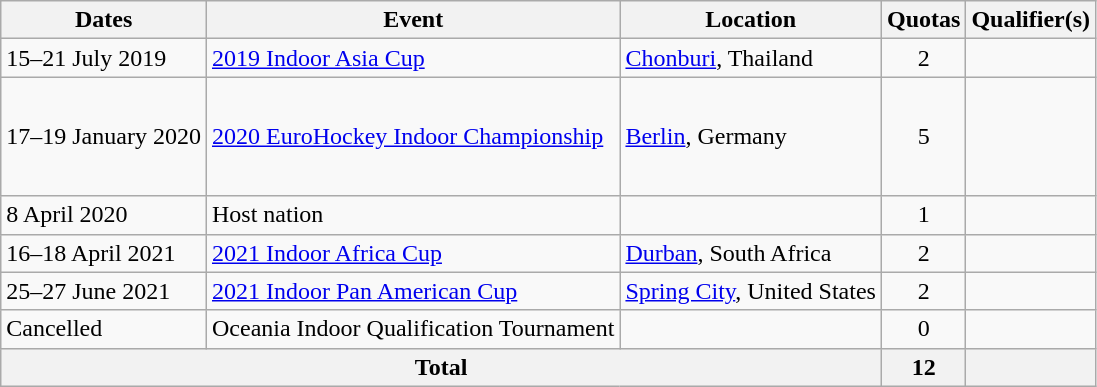<table class="wikitable">
<tr>
<th>Dates</th>
<th>Event</th>
<th>Location</th>
<th>Quotas</th>
<th>Qualifier(s)</th>
</tr>
<tr>
<td>15–21 July 2019</td>
<td><a href='#'>2019 Indoor Asia Cup</a></td>
<td><a href='#'>Chonburi</a>, Thailand</td>
<td align="center">2</td>
<td><br></td>
</tr>
<tr>
<td>17–19 January 2020</td>
<td><a href='#'>2020 EuroHockey Indoor Championship</a></td>
<td><a href='#'>Berlin</a>, Germany</td>
<td align="center">5</td>
<td><br><br><br><br></td>
</tr>
<tr>
<td>8 April 2020</td>
<td>Host nation</td>
<td></td>
<td align="center">1</td>
<td></td>
</tr>
<tr>
<td>16–18 April 2021</td>
<td><a href='#'>2021 Indoor Africa Cup</a></td>
<td><a href='#'>Durban</a>, South Africa</td>
<td align="center">2</td>
<td><br></td>
</tr>
<tr>
<td>25–27 June 2021</td>
<td><a href='#'>2021 Indoor Pan American Cup</a></td>
<td><a href='#'>Spring City</a>, United States</td>
<td align="center">2</td>
<td><br></td>
</tr>
<tr>
<td>Cancelled</td>
<td>Oceania Indoor Qualification Tournament</td>
<td></td>
<td align="center">0</td>
<td><s></s><br><s></s></td>
</tr>
<tr>
<th colspan=3>Total</th>
<th>12</th>
<th></th>
</tr>
</table>
